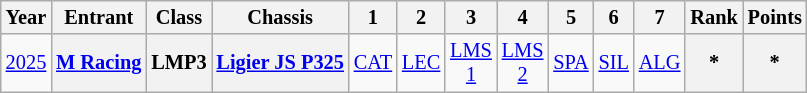<table class="wikitable" style="text-align:center; font-size:85%">
<tr>
<th>Year</th>
<th>Entrant</th>
<th>Class</th>
<th>Chassis</th>
<th>1</th>
<th>2</th>
<th>3</th>
<th>4</th>
<th>5</th>
<th>6</th>
<th>7</th>
<th>Rank</th>
<th>Points</th>
</tr>
<tr>
<td><a href='#'>2025</a></td>
<th nowrap><a href='#'>M Racing</a></th>
<th>LMP3</th>
<th nowrap><a href='#'>Ligier JS P325</a></th>
<td><a href='#'>CAT</a></td>
<td><a href='#'>LEC</a></td>
<td><a href='#'>LMS<br>1</a></td>
<td><a href='#'>LMS<br>2</a></td>
<td><a href='#'>SPA</a></td>
<td><a href='#'>SIL</a></td>
<td><a href='#'>ALG</a></td>
<th>*</th>
<th>*</th>
</tr>
</table>
